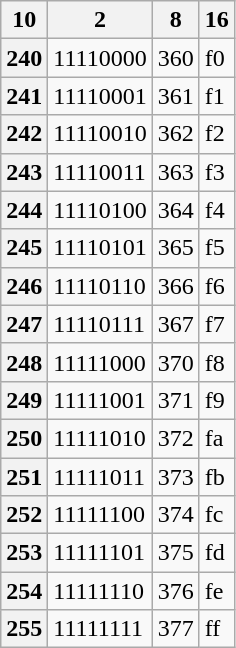<table class="wikitable">
<tr>
<th>10</th>
<th>2</th>
<th>8</th>
<th>16</th>
</tr>
<tr>
<th>240</th>
<td>11110000</td>
<td>360</td>
<td>f0</td>
</tr>
<tr>
<th>241</th>
<td>11110001</td>
<td>361</td>
<td>f1</td>
</tr>
<tr>
<th>242</th>
<td>11110010</td>
<td>362</td>
<td>f2</td>
</tr>
<tr>
<th>243</th>
<td>11110011</td>
<td>363</td>
<td>f3</td>
</tr>
<tr>
<th>244</th>
<td>11110100</td>
<td>364</td>
<td>f4</td>
</tr>
<tr>
<th>245</th>
<td>11110101</td>
<td>365</td>
<td>f5</td>
</tr>
<tr>
<th>246</th>
<td>11110110</td>
<td>366</td>
<td>f6</td>
</tr>
<tr>
<th>247</th>
<td>11110111</td>
<td>367</td>
<td>f7</td>
</tr>
<tr>
<th>248</th>
<td>11111000</td>
<td>370</td>
<td>f8</td>
</tr>
<tr>
<th>249</th>
<td>11111001</td>
<td>371</td>
<td>f9</td>
</tr>
<tr>
<th>250</th>
<td>11111010</td>
<td>372</td>
<td>fa</td>
</tr>
<tr>
<th>251</th>
<td>11111011</td>
<td>373</td>
<td>fb</td>
</tr>
<tr>
<th>252</th>
<td>11111100</td>
<td>374</td>
<td>fc</td>
</tr>
<tr>
<th>253</th>
<td>11111101</td>
<td>375</td>
<td>fd</td>
</tr>
<tr>
<th>254</th>
<td>11111110</td>
<td>376</td>
<td>fe</td>
</tr>
<tr>
<th>255</th>
<td>11111111</td>
<td>377</td>
<td>ff</td>
</tr>
</table>
